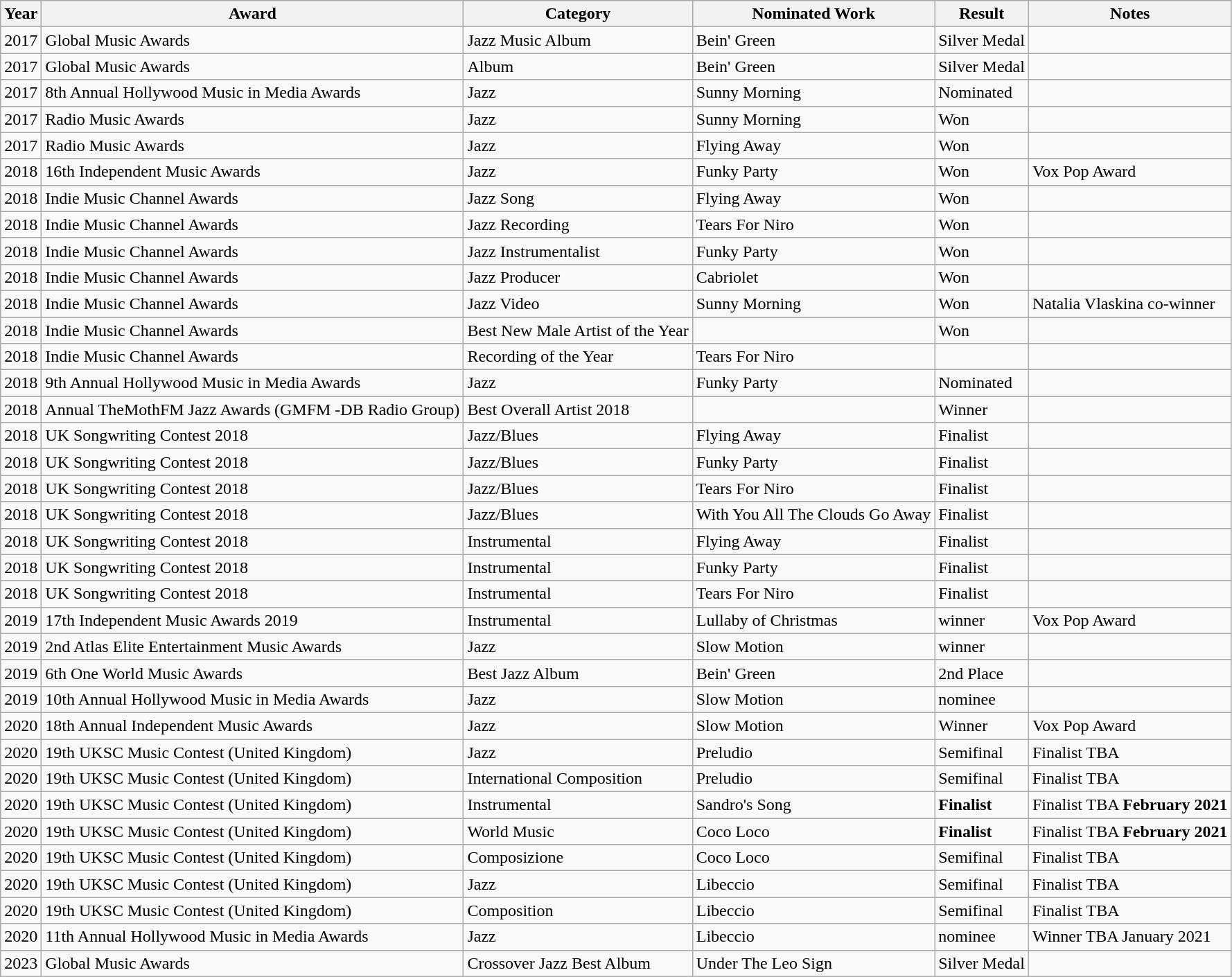<table class="wikitable">
<tr>
<th>Year</th>
<th>Award</th>
<th>Category</th>
<th>Nominated Work</th>
<th>Result</th>
<th>Notes</th>
</tr>
<tr>
<td>2017</td>
<td>Global Music Awards </td>
<td>Jazz Music Album</td>
<td>Bein' Green</td>
<td>Silver Medal</td>
<td></td>
</tr>
<tr>
<td>2017</td>
<td>Global Music Awards</td>
<td>Album</td>
<td>Bein' Green</td>
<td>Silver Medal</td>
<td></td>
</tr>
<tr>
<td>2017</td>
<td>8th Annual Hollywood Music in Media Awards</td>
<td>Jazz</td>
<td>Sunny Morning</td>
<td>Nominated</td>
<td></td>
</tr>
<tr>
<td>2017</td>
<td>Radio Music Awards</td>
<td>Jazz</td>
<td>Sunny Morning</td>
<td>Won</td>
<td></td>
</tr>
<tr>
<td>2017</td>
<td>Radio Music Awards</td>
<td>Jazz</td>
<td>Flying Away</td>
<td>Won</td>
<td></td>
</tr>
<tr>
<td>2018</td>
<td>16th Independent Music Awards</td>
<td>Jazz</td>
<td>Funky Party</td>
<td>Won</td>
<td>Vox Pop Award</td>
</tr>
<tr>
<td>2018</td>
<td>Indie Music Channel Awards</td>
<td>Jazz Song</td>
<td>Flying Away</td>
<td>Won</td>
<td></td>
</tr>
<tr>
<td>2018</td>
<td>Indie Music Channel Awards</td>
<td>Jazz Recording</td>
<td>Tears For Niro</td>
<td>Won</td>
<td></td>
</tr>
<tr>
<td>2018</td>
<td>Indie Music Channel Awards</td>
<td>Jazz Instrumentalist</td>
<td>Funky Party</td>
<td>Won</td>
<td></td>
</tr>
<tr>
<td>2018</td>
<td>Indie Music Channel Awards</td>
<td>Jazz Producer</td>
<td>Cabriolet</td>
<td>Won</td>
<td></td>
</tr>
<tr>
<td>2018</td>
<td>Indie Music Channel Awards</td>
<td>Jazz Video</td>
<td>Sunny Morning</td>
<td>Won</td>
<td>Natalia Vlaskina co-winner</td>
</tr>
<tr>
<td>2018</td>
<td>Indie Music Channel Awards</td>
<td>Best New Male Artist of the Year</td>
<td></td>
<td>Won</td>
<td></td>
</tr>
<tr>
<td>2018</td>
<td>Indie Music Channel Awards</td>
<td>Recording of the Year</td>
<td>Tears For Niro</td>
<td></td>
<td></td>
</tr>
<tr>
<td>2018</td>
<td>9th Annual Hollywood Music in Media Awards</td>
<td>Jazz</td>
<td>Funky Party</td>
<td>Nominated</td>
<td></td>
</tr>
<tr>
<td>2018</td>
<td>Annual TheMothFM Jazz Awards (GMFM -DB Radio Group)</td>
<td>Best Overall Artist 2018</td>
<td></td>
<td>Winner</td>
<td></td>
</tr>
<tr>
<td>2018</td>
<td>UK Songwriting Contest 2018</td>
<td>Jazz/Blues</td>
<td>Flying Away</td>
<td>Finalist</td>
<td></td>
</tr>
<tr>
<td>2018</td>
<td>UK Songwriting Contest 2018</td>
<td>Jazz/Blues</td>
<td>Funky Party</td>
<td>Finalist</td>
<td></td>
</tr>
<tr>
<td>2018</td>
<td>UK Songwriting Contest 2018</td>
<td>Jazz/Blues</td>
<td>Tears For Niro</td>
<td>Finalist</td>
<td></td>
</tr>
<tr>
<td>2018</td>
<td>UK Songwriting Contest 2018</td>
<td>Jazz/Blues</td>
<td>With You All The Clouds Go Away</td>
<td>Finalist</td>
<td></td>
</tr>
<tr>
<td>2018</td>
<td>UK Songwriting Contest 2018</td>
<td>Instrumental</td>
<td>Flying Away</td>
<td>Finalist</td>
<td></td>
</tr>
<tr>
<td>2018</td>
<td>UK Songwriting Contest 2018</td>
<td>Instrumental</td>
<td>Funky Party</td>
<td>Finalist</td>
<td></td>
</tr>
<tr>
<td>2018</td>
<td>UK Songwriting Contest 2018</td>
<td>Instrumental</td>
<td>Tears For Niro</td>
<td>Finalist</td>
<td></td>
</tr>
<tr>
<td>2019</td>
<td>17th Independent Music Awards 2019</td>
<td>Instrumental</td>
<td>Lullaby of Christmas</td>
<td>winner</td>
<td>Vox Pop Award</td>
</tr>
<tr>
<td>2019</td>
<td>2nd Atlas Elite Entertainment Music Awards</td>
<td>Jazz</td>
<td>Slow Motion</td>
<td>winner</td>
<td></td>
</tr>
<tr>
<td>2019</td>
<td>6th One World Music Awards</td>
<td>Best Jazz Album</td>
<td>Bein' Green</td>
<td>2nd Place</td>
<td></td>
</tr>
<tr>
<td>2019</td>
<td>10th Annual Hollywood Music in Media Awards</td>
<td>Jazz</td>
<td>Slow Motion</td>
<td>nominee</td>
<td></td>
</tr>
<tr>
<td>2020</td>
<td>18th Annual Independent Music Awards</td>
<td>Jazz</td>
<td>Slow Motion</td>
<td>Winner</td>
<td>Vox Pop Award</td>
</tr>
<tr>
<td>2020</td>
<td>19th UKSC Music Contest (United Kingdom)</td>
<td>Jazz</td>
<td>Preludio</td>
<td>Semifinal</td>
<td>Finalist TBA</td>
</tr>
<tr>
<td>2020</td>
<td>19th UKSC Music Contest (United Kingdom)</td>
<td>International Composition</td>
<td>Preludio</td>
<td>Semifinal</td>
<td>Finalist TBA</td>
</tr>
<tr>
<td>2020</td>
<td>19th UKSC Music Contest (United Kingdom)</td>
<td>Instrumental</td>
<td>Sandro's Song</td>
<td><strong>Finalist</strong></td>
<td>Finalist TBA <strong>February 2021</strong></td>
</tr>
<tr>
<td>2020</td>
<td>19th UKSC Music Contest (United Kingdom)</td>
<td>World Music</td>
<td>Coco Loco</td>
<td><strong>Finalist</strong></td>
<td>Finalist TBA <strong>February 2021</strong></td>
</tr>
<tr>
<td>2020</td>
<td>19th UKSC Music Contest (United Kingdom)</td>
<td>Composizione</td>
<td>Coco Loco</td>
<td>Semifinal</td>
<td>Finalist TBA</td>
</tr>
<tr>
<td>2020</td>
<td>19th UKSC Music Contest (United Kingdom)</td>
<td>Jazz</td>
<td>Libeccio</td>
<td>Semifinal</td>
<td>Finalist TBA</td>
</tr>
<tr>
<td>2020</td>
<td>19th UKSC Music Contest (United Kingdom)</td>
<td>Composition</td>
<td>Libeccio</td>
<td>Semifinal</td>
<td>Finalist TBA</td>
</tr>
<tr>
<td>2020</td>
<td>11th Annual Hollywood Music in Media Awards</td>
<td>Jazz</td>
<td>Libeccio</td>
<td>nominee</td>
<td>Winner TBA January 2021</td>
</tr>
<tr>
<td>2023</td>
<td>Global Music Awards</td>
<td>Crossover Jazz Best Album</td>
<td>Under The Leo Sign</td>
<td>Silver Medal</td>
<td></td>
</tr>
</table>
